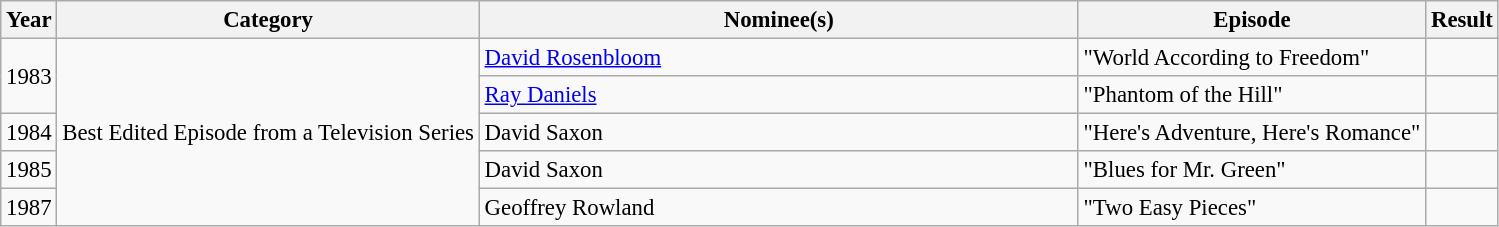<table class="wikitable" style="font-size: 95%">
<tr>
<th>Year</th>
<th>Category</th>
<th style="width:40%;">Nominee(s)</th>
<th>Episode</th>
<th>Result</th>
</tr>
<tr>
<td rowspan=2>1983</td>
<td rowspan=5>Best Edited Episode from a Television Series</td>
<td><a href='#'>David Rosenbloom</a></td>
<td>"World According to Freedom"</td>
<td></td>
</tr>
<tr>
<td><a href='#'>Ray Daniels</a></td>
<td>"Phantom of the Hill"</td>
<td></td>
</tr>
<tr>
<td>1984</td>
<td>David Saxon</td>
<td>"Here's Adventure, Here's Romance"</td>
<td></td>
</tr>
<tr>
<td>1985</td>
<td>David Saxon</td>
<td>"Blues for Mr. Green"</td>
<td></td>
</tr>
<tr>
<td>1987</td>
<td>Geoffrey Rowland</td>
<td>"Two Easy Pieces"</td>
<td></td>
</tr>
</table>
